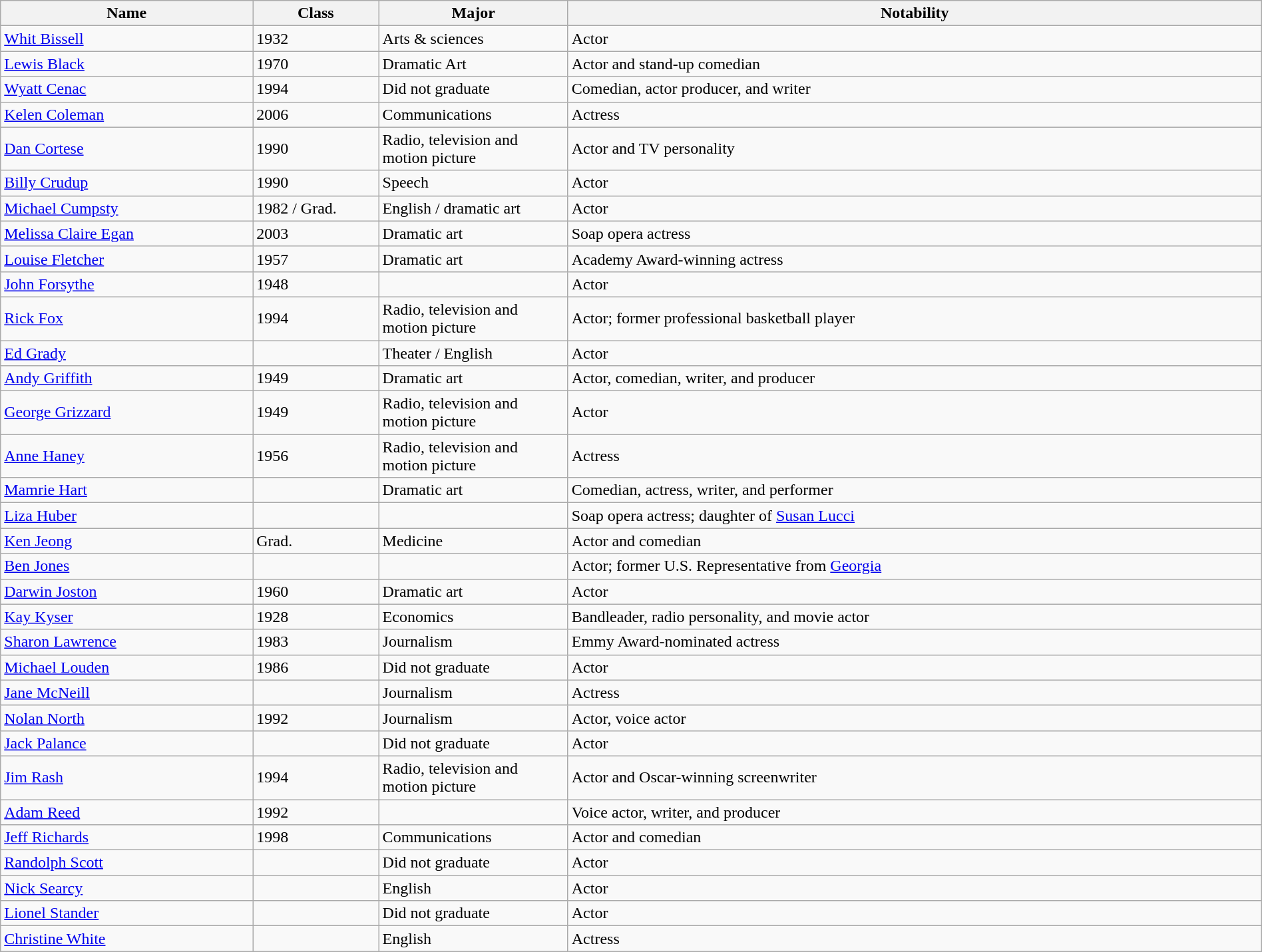<table class="wikitable" width="100%">
<tr>
<th width="20%">Name</th>
<th width="10%">Class</th>
<th width="15%">Major</th>
<th width="55%">Notability</th>
</tr>
<tr>
<td><a href='#'>Whit Bissell</a></td>
<td>1932</td>
<td>Arts & sciences</td>
<td>Actor</td>
</tr>
<tr>
<td><a href='#'>Lewis Black</a></td>
<td>1970</td>
<td>Dramatic Art</td>
<td>Actor and stand-up comedian</td>
</tr>
<tr>
<td><a href='#'>Wyatt Cenac</a></td>
<td>1994</td>
<td>Did not graduate</td>
<td>Comedian, actor producer, and writer</td>
</tr>
<tr>
<td><a href='#'>Kelen Coleman</a></td>
<td>2006</td>
<td>Communications</td>
<td>Actress</td>
</tr>
<tr>
<td><a href='#'>Dan Cortese</a></td>
<td>1990</td>
<td>Radio, television and motion picture</td>
<td>Actor and TV personality</td>
</tr>
<tr>
<td><a href='#'>Billy Crudup</a></td>
<td>1990</td>
<td>Speech</td>
<td>Actor</td>
</tr>
<tr>
<td><a href='#'>Michael Cumpsty</a></td>
<td>1982 / Grad.</td>
<td>English / dramatic art</td>
<td>Actor</td>
</tr>
<tr>
<td><a href='#'>Melissa Claire Egan</a></td>
<td>2003</td>
<td>Dramatic art</td>
<td>Soap opera actress</td>
</tr>
<tr>
<td><a href='#'>Louise Fletcher</a></td>
<td>1957</td>
<td>Dramatic art</td>
<td>Academy Award-winning actress</td>
</tr>
<tr>
<td><a href='#'>John Forsythe</a></td>
<td>1948</td>
<td></td>
<td>Actor</td>
</tr>
<tr>
<td><a href='#'>Rick Fox</a></td>
<td>1994</td>
<td>Radio, television and motion picture</td>
<td>Actor; former professional basketball player</td>
</tr>
<tr>
<td><a href='#'>Ed Grady</a></td>
<td></td>
<td>Theater / English</td>
<td>Actor</td>
</tr>
<tr>
<td><a href='#'>Andy Griffith</a></td>
<td>1949</td>
<td>Dramatic art</td>
<td>Actor, comedian, writer, and producer</td>
</tr>
<tr>
<td><a href='#'>George Grizzard</a></td>
<td>1949</td>
<td>Radio, television and motion picture</td>
<td>Actor</td>
</tr>
<tr>
<td><a href='#'>Anne Haney</a></td>
<td>1956</td>
<td>Radio, television and motion picture</td>
<td>Actress</td>
</tr>
<tr>
<td><a href='#'>Mamrie Hart</a></td>
<td></td>
<td>Dramatic art</td>
<td>Comedian, actress, writer, and performer</td>
</tr>
<tr>
<td><a href='#'>Liza Huber</a></td>
<td></td>
<td></td>
<td>Soap opera actress; daughter of <a href='#'>Susan Lucci</a></td>
</tr>
<tr>
<td><a href='#'>Ken Jeong</a></td>
<td>Grad.</td>
<td>Medicine</td>
<td>Actor and comedian</td>
</tr>
<tr>
<td><a href='#'>Ben Jones</a></td>
<td></td>
<td></td>
<td>Actor; former U.S. Representative from <a href='#'>Georgia</a></td>
</tr>
<tr>
<td><a href='#'>Darwin Joston</a></td>
<td>1960</td>
<td>Dramatic art</td>
<td>Actor</td>
</tr>
<tr>
<td><a href='#'>Kay Kyser</a></td>
<td>1928</td>
<td>Economics</td>
<td>Bandleader, radio personality, and movie actor</td>
</tr>
<tr>
<td><a href='#'>Sharon Lawrence</a></td>
<td>1983</td>
<td>Journalism</td>
<td>Emmy Award-nominated actress</td>
</tr>
<tr>
<td><a href='#'>Michael Louden</a></td>
<td>1986</td>
<td>Did not graduate</td>
<td>Actor</td>
</tr>
<tr>
<td><a href='#'>Jane McNeill</a></td>
<td></td>
<td>Journalism</td>
<td>Actress</td>
</tr>
<tr>
<td><a href='#'>Nolan North</a></td>
<td>1992</td>
<td>Journalism</td>
<td>Actor, voice actor</td>
</tr>
<tr>
<td><a href='#'>Jack Palance</a></td>
<td></td>
<td>Did not graduate</td>
<td>Actor</td>
</tr>
<tr>
<td><a href='#'>Jim Rash</a></td>
<td>1994</td>
<td>Radio, television and motion picture</td>
<td>Actor and Oscar-winning screenwriter</td>
</tr>
<tr>
<td><a href='#'>Adam Reed</a></td>
<td>1992</td>
<td></td>
<td>Voice actor, writer, and producer</td>
</tr>
<tr>
<td><a href='#'>Jeff Richards</a></td>
<td>1998</td>
<td>Communications</td>
<td>Actor and comedian</td>
</tr>
<tr>
<td><a href='#'>Randolph Scott</a></td>
<td></td>
<td>Did not graduate</td>
<td>Actor</td>
</tr>
<tr>
<td><a href='#'>Nick Searcy</a></td>
<td></td>
<td>English</td>
<td>Actor</td>
</tr>
<tr>
<td><a href='#'>Lionel Stander</a></td>
<td></td>
<td>Did not graduate</td>
<td>Actor</td>
</tr>
<tr>
<td><a href='#'>Christine White</a></td>
<td></td>
<td>English</td>
<td>Actress</td>
</tr>
</table>
